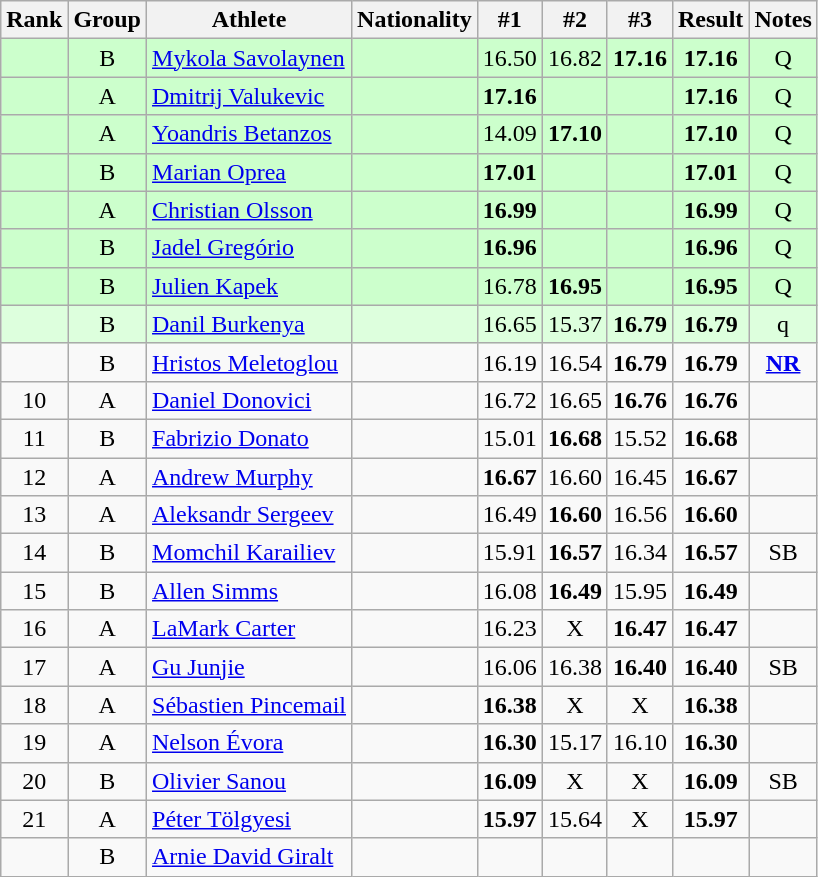<table class="wikitable sortable" style="text-align:center">
<tr>
<th>Rank</th>
<th>Group</th>
<th>Athlete</th>
<th>Nationality</th>
<th>#1</th>
<th>#2</th>
<th>#3</th>
<th>Result</th>
<th>Notes</th>
</tr>
<tr bgcolor=ccffcc>
<td></td>
<td>B</td>
<td align=left><a href='#'>Mykola Savolaynen</a></td>
<td align=left></td>
<td>16.50</td>
<td>16.82</td>
<td><strong>17.16</strong></td>
<td><strong>17.16</strong></td>
<td>Q</td>
</tr>
<tr bgcolor=ccffcc>
<td></td>
<td>A</td>
<td align=left><a href='#'>Dmitrij Valukevic</a></td>
<td align=left></td>
<td><strong>17.16</strong></td>
<td></td>
<td></td>
<td><strong>17.16</strong></td>
<td>Q</td>
</tr>
<tr bgcolor=ccffcc>
<td></td>
<td>A</td>
<td align=left><a href='#'>Yoandris Betanzos</a></td>
<td align=left></td>
<td>14.09</td>
<td><strong>17.10</strong></td>
<td></td>
<td><strong>17.10</strong></td>
<td>Q</td>
</tr>
<tr bgcolor=ccffcc>
<td></td>
<td>B</td>
<td align=left><a href='#'>Marian Oprea</a></td>
<td align=left></td>
<td><strong>17.01</strong></td>
<td></td>
<td></td>
<td><strong>17.01</strong></td>
<td>Q</td>
</tr>
<tr bgcolor=ccffcc>
<td></td>
<td>A</td>
<td align=left><a href='#'>Christian Olsson</a></td>
<td align=left></td>
<td><strong>16.99</strong></td>
<td></td>
<td></td>
<td><strong>16.99</strong></td>
<td>Q</td>
</tr>
<tr bgcolor=ccffcc>
<td></td>
<td>B</td>
<td align=left><a href='#'>Jadel Gregório</a></td>
<td align=left></td>
<td><strong>16.96</strong></td>
<td></td>
<td></td>
<td><strong>16.96</strong></td>
<td>Q</td>
</tr>
<tr bgcolor=ccffcc>
<td></td>
<td>B</td>
<td align=left><a href='#'>Julien Kapek</a></td>
<td align=left></td>
<td>16.78</td>
<td><strong>16.95</strong></td>
<td></td>
<td><strong>16.95</strong></td>
<td>Q</td>
</tr>
<tr bgcolor=ddffdd>
<td></td>
<td>B</td>
<td align=left><a href='#'>Danil Burkenya</a></td>
<td align=left></td>
<td>16.65</td>
<td>15.37</td>
<td><strong>16.79</strong></td>
<td><strong>16.79</strong></td>
<td>q</td>
</tr>
<tr>
<td></td>
<td>B</td>
<td align=left><a href='#'>Hristos Meletoglou</a></td>
<td align=left></td>
<td>16.19</td>
<td>16.54</td>
<td><strong>16.79</strong></td>
<td><strong>16.79</strong></td>
<td><strong><a href='#'>NR</a></strong></td>
</tr>
<tr>
<td>10</td>
<td>A</td>
<td align=left><a href='#'>Daniel Donovici</a></td>
<td align=left></td>
<td>16.72</td>
<td>16.65</td>
<td><strong>16.76</strong></td>
<td><strong>16.76</strong></td>
<td></td>
</tr>
<tr>
<td>11</td>
<td>B</td>
<td align=left><a href='#'>Fabrizio Donato</a></td>
<td align=left></td>
<td>15.01</td>
<td><strong>16.68</strong></td>
<td>15.52</td>
<td><strong>16.68</strong></td>
<td></td>
</tr>
<tr>
<td>12</td>
<td>A</td>
<td align=left><a href='#'>Andrew Murphy</a></td>
<td align=left></td>
<td><strong>16.67</strong></td>
<td>16.60</td>
<td>16.45</td>
<td><strong>16.67</strong></td>
<td></td>
</tr>
<tr>
<td>13</td>
<td>A</td>
<td align=left><a href='#'>Aleksandr Sergeev</a></td>
<td align=left></td>
<td>16.49</td>
<td><strong>16.60</strong></td>
<td>16.56</td>
<td><strong>16.60</strong></td>
<td></td>
</tr>
<tr>
<td>14</td>
<td>B</td>
<td align=left><a href='#'>Momchil Karailiev</a></td>
<td align=left></td>
<td>15.91</td>
<td><strong>16.57</strong></td>
<td>16.34</td>
<td><strong>16.57</strong></td>
<td>SB</td>
</tr>
<tr>
<td>15</td>
<td>B</td>
<td align=left><a href='#'>Allen Simms</a></td>
<td align=left></td>
<td>16.08</td>
<td><strong>16.49</strong></td>
<td>15.95</td>
<td><strong>16.49</strong></td>
<td></td>
</tr>
<tr>
<td>16</td>
<td>A</td>
<td align=left><a href='#'>LaMark Carter</a></td>
<td align=left></td>
<td>16.23</td>
<td>X</td>
<td><strong>16.47</strong></td>
<td><strong>16.47</strong></td>
<td></td>
</tr>
<tr>
<td>17</td>
<td>A</td>
<td align=left><a href='#'>Gu Junjie</a></td>
<td align=left></td>
<td>16.06</td>
<td>16.38</td>
<td><strong>16.40</strong></td>
<td><strong>16.40</strong></td>
<td>SB</td>
</tr>
<tr>
<td>18</td>
<td>A</td>
<td align=left><a href='#'>Sébastien Pincemail</a></td>
<td align=left></td>
<td><strong>16.38</strong></td>
<td>X</td>
<td>X</td>
<td><strong>16.38</strong></td>
<td></td>
</tr>
<tr>
<td>19</td>
<td>A</td>
<td align=left><a href='#'>Nelson Évora</a></td>
<td align=left></td>
<td><strong>16.30</strong></td>
<td>15.17</td>
<td>16.10</td>
<td><strong>16.30</strong></td>
<td></td>
</tr>
<tr>
<td>20</td>
<td>B</td>
<td align=left><a href='#'>Olivier Sanou</a></td>
<td align=left></td>
<td><strong>16.09</strong></td>
<td>X</td>
<td>X</td>
<td><strong>16.09</strong></td>
<td>SB</td>
</tr>
<tr>
<td>21</td>
<td>A</td>
<td align=left><a href='#'>Péter Tölgyesi</a></td>
<td align=left></td>
<td><strong>15.97</strong></td>
<td>15.64</td>
<td>X</td>
<td><strong>15.97</strong></td>
<td></td>
</tr>
<tr>
<td></td>
<td>B</td>
<td align=left><a href='#'>Arnie David Giralt</a></td>
<td align=left></td>
<td></td>
<td></td>
<td></td>
<td><strong> </strong></td>
<td></td>
</tr>
</table>
